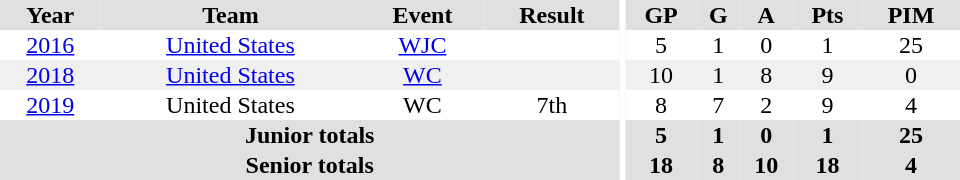<table border="0" cellpadding="1" cellspacing="0" ID="Table3" style="text-align:center; width:40em">
<tr ALIGN="center" bgcolor="#e0e0e0">
<th>Year</th>
<th>Team</th>
<th>Event</th>
<th>Result</th>
<th rowspan="99" bgcolor="#ffffff"></th>
<th>GP</th>
<th>G</th>
<th>A</th>
<th>Pts</th>
<th>PIM</th>
</tr>
<tr>
<td><a href='#'>2016</a></td>
<td><a href='#'>United States</a></td>
<td><a href='#'>WJC</a></td>
<td></td>
<td>5</td>
<td>1</td>
<td>0</td>
<td>1</td>
<td>25</td>
</tr>
<tr style="background:#f0f0f0;">
<td><a href='#'>2018</a></td>
<td><a href='#'>United States</a></td>
<td><a href='#'>WC</a></td>
<td></td>
<td>10</td>
<td>1</td>
<td>8</td>
<td>9</td>
<td>0</td>
</tr>
<tr>
<td><a href='#'>2019</a></td>
<td>United States</td>
<td>WC</td>
<td>7th</td>
<td>8</td>
<td>7</td>
<td>2</td>
<td>9</td>
<td>4</td>
</tr>
<tr bgcolor="#e0e0e0">
<th colspan="4">Junior totals</th>
<th>5</th>
<th>1</th>
<th>0</th>
<th>1</th>
<th>25</th>
</tr>
<tr bgcolor="#e0e0e0">
<th colspan="4">Senior totals</th>
<th>18</th>
<th>8</th>
<th>10</th>
<th>18</th>
<th>4</th>
</tr>
</table>
